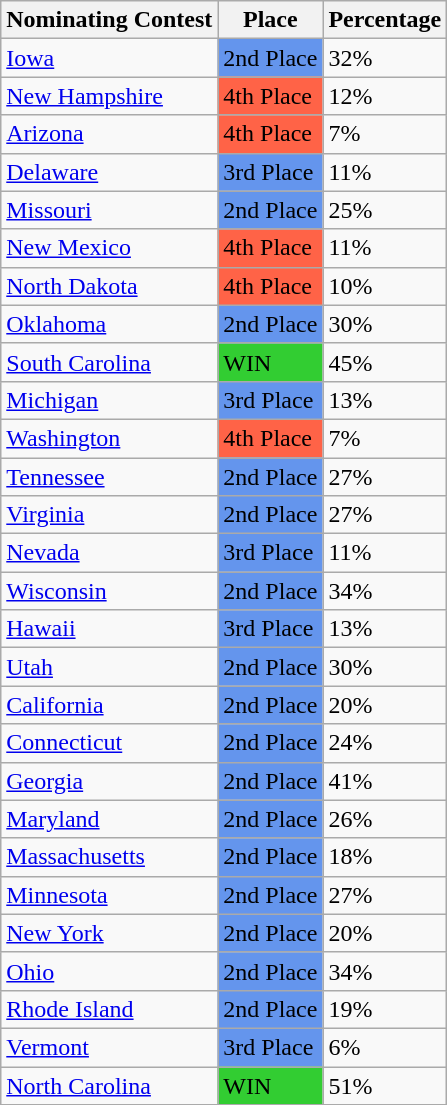<table class = "wikitable">
<tr>
<th>Nominating Contest</th>
<th>Place </th>
<th>Percentage</th>
</tr>
<tr>
<td><a href='#'>Iowa</a></td>
<td style="background:cornflowerblue;">2nd Place</td>
<td>32%</td>
</tr>
<tr>
<td><a href='#'>New Hampshire</a></td>
<td style="background:tomato;">4th Place</td>
<td>12%</td>
</tr>
<tr>
<td><a href='#'>Arizona</a></td>
<td style="background:tomato;">4th Place</td>
<td>7%</td>
</tr>
<tr>
<td><a href='#'>Delaware</a></td>
<td style="background:cornflowerblue;">3rd Place</td>
<td>11%</td>
</tr>
<tr>
<td><a href='#'>Missouri</a></td>
<td style="background:cornflowerblue;">2nd Place</td>
<td>25%</td>
</tr>
<tr>
<td><a href='#'>New Mexico</a></td>
<td style="background:tomato;">4th Place</td>
<td>11%</td>
</tr>
<tr>
<td><a href='#'>North Dakota</a></td>
<td style="background:tomato;">4th Place</td>
<td>10%</td>
</tr>
<tr>
<td><a href='#'>Oklahoma</a></td>
<td style="background:cornflowerblue;">2nd Place</td>
<td>30%</td>
</tr>
<tr>
<td><a href='#'>South Carolina</a></td>
<td style="background:limegreen;">WIN</td>
<td>45%</td>
</tr>
<tr>
<td><a href='#'>Michigan</a></td>
<td style="background:cornflowerblue;">3rd Place</td>
<td>13%</td>
</tr>
<tr>
<td><a href='#'>Washington</a></td>
<td style="background:tomato;">4th Place</td>
<td>7%</td>
</tr>
<tr>
<td><a href='#'>Tennessee</a></td>
<td style="background:cornflowerblue;">2nd Place</td>
<td>27%</td>
</tr>
<tr>
<td><a href='#'>Virginia</a></td>
<td style="background:cornflowerblue;">2nd Place</td>
<td>27%</td>
</tr>
<tr>
<td><a href='#'>Nevada</a></td>
<td style="background:cornflowerblue;">3rd Place</td>
<td>11%</td>
</tr>
<tr>
<td><a href='#'>Wisconsin</a></td>
<td style="background:cornflowerblue;">2nd Place</td>
<td>34%</td>
</tr>
<tr>
<td><a href='#'>Hawaii</a></td>
<td style="background:cornflowerblue;">3rd Place</td>
<td>13%</td>
</tr>
<tr>
<td><a href='#'>Utah</a></td>
<td style="background:cornflowerblue;">2nd Place</td>
<td>30%</td>
</tr>
<tr>
<td><a href='#'>California</a></td>
<td style="background:cornflowerblue;">2nd Place</td>
<td>20%</td>
</tr>
<tr>
<td><a href='#'>Connecticut</a></td>
<td style="background:cornflowerblue;">2nd Place</td>
<td>24%</td>
</tr>
<tr>
<td><a href='#'>Georgia</a></td>
<td style="background:cornflowerblue;">2nd Place</td>
<td>41%</td>
</tr>
<tr>
<td><a href='#'>Maryland</a></td>
<td style="background:cornflowerblue;">2nd Place</td>
<td>26%</td>
</tr>
<tr>
<td><a href='#'>Massachusetts</a></td>
<td style="background:cornflowerblue;">2nd Place</td>
<td>18%</td>
</tr>
<tr>
<td><a href='#'>Minnesota</a></td>
<td style="background:cornflowerblue;">2nd Place</td>
<td>27%</td>
</tr>
<tr>
<td><a href='#'>New York</a></td>
<td style="background:cornflowerblue;">2nd Place</td>
<td>20%</td>
</tr>
<tr>
<td><a href='#'>Ohio</a></td>
<td style="background:cornflowerblue;">2nd Place</td>
<td>34%</td>
</tr>
<tr>
<td><a href='#'>Rhode Island</a></td>
<td style="background:cornflowerblue;">2nd Place</td>
<td>19%</td>
</tr>
<tr>
<td><a href='#'>Vermont</a></td>
<td style="background:cornflowerblue;">3rd Place</td>
<td>6%</td>
</tr>
<tr>
<td><a href='#'>North Carolina</a></td>
<td style="background:limegreen;">WIN</td>
<td>51%</td>
</tr>
</table>
